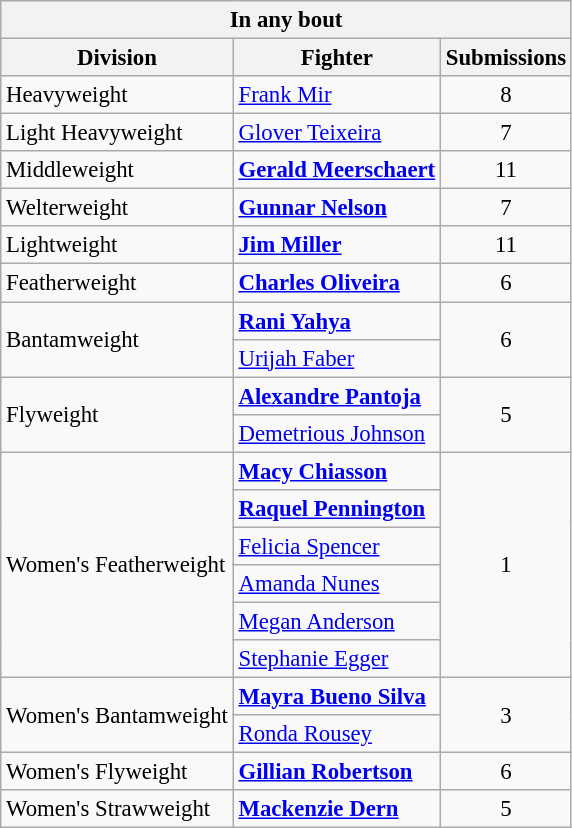<table class=wikitable style="font-size:95%;">
<tr>
<th colspan=3>In any bout</th>
</tr>
<tr>
<th>Division</th>
<th>Fighter</th>
<th>Submissions</th>
</tr>
<tr>
<td>Heavyweight</td>
<td> <a href='#'>Frank Mir</a></td>
<td align=center>8</td>
</tr>
<tr>
<td>Light Heavyweight</td>
<td> <a href='#'>Glover Teixeira</a></td>
<td align=center>7</td>
</tr>
<tr>
<td>Middleweight</td>
<td> <strong><a href='#'>Gerald Meerschaert</a></strong></td>
<td align=center>11</td>
</tr>
<tr>
<td>Welterweight</td>
<td> <strong><a href='#'>Gunnar Nelson</a></strong></td>
<td align=center>7</td>
</tr>
<tr>
<td>Lightweight</td>
<td> <strong><a href='#'>Jim Miller</a></strong></td>
<td align=center>11</td>
</tr>
<tr>
<td>Featherweight</td>
<td> <strong><a href='#'>Charles Oliveira</a></strong></td>
<td align=center>6</td>
</tr>
<tr>
<td rowspan=2>Bantamweight</td>
<td> <strong><a href='#'>Rani Yahya</a> </strong></td>
<td rowspan=2 align=center>6</td>
</tr>
<tr>
<td> <a href='#'>Urijah Faber</a></td>
</tr>
<tr>
<td rowspan=2>Flyweight</td>
<td> <strong><a href='#'>Alexandre Pantoja</a></strong></td>
<td rowspan=2 align=center>5</td>
</tr>
<tr>
<td> <a href='#'>Demetrious Johnson</a></td>
</tr>
<tr>
<td rowspan=6>Women's Featherweight</td>
<td> <strong><a href='#'>Macy Chiasson</a></strong></td>
<td rowspan=6 align=center>1</td>
</tr>
<tr>
<td> <strong><a href='#'>Raquel Pennington</a></strong></td>
</tr>
<tr>
<td> <a href='#'>Felicia Spencer</a></td>
</tr>
<tr>
<td> <a href='#'>Amanda Nunes</a></td>
</tr>
<tr>
<td> <a href='#'>Megan Anderson</a></td>
</tr>
<tr>
<td> <a href='#'>Stephanie Egger</a></td>
</tr>
<tr>
<td rowspan=2>Women's Bantamweight</td>
<td> <strong><a href='#'>Mayra Bueno Silva</a></strong></td>
<td rowspan=2 align=center>3</td>
</tr>
<tr>
<td> <a href='#'>Ronda Rousey</a></td>
</tr>
<tr>
<td>Women's Flyweight</td>
<td> <strong><a href='#'>Gillian Robertson</a></strong></td>
<td align=center>6</td>
</tr>
<tr>
<td>Women's Strawweight</td>
<td> <strong><a href='#'>Mackenzie Dern</a></strong></td>
<td align=center>5</td>
</tr>
</table>
